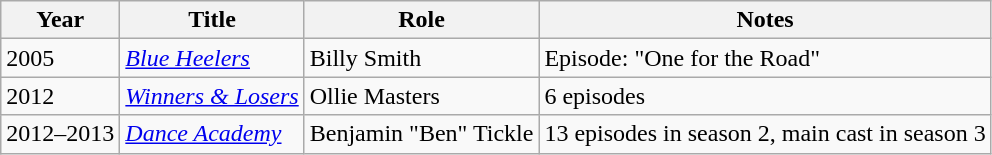<table class="wikitable">
<tr>
<th>Year</th>
<th>Title</th>
<th>Role</th>
<th>Notes</th>
</tr>
<tr>
<td>2005</td>
<td><em><a href='#'>Blue Heelers</a></em></td>
<td>Billy Smith</td>
<td>Episode: "One for the Road"</td>
</tr>
<tr>
<td>2012</td>
<td><em><a href='#'>Winners & Losers</a></em></td>
<td>Ollie Masters</td>
<td>6 episodes</td>
</tr>
<tr>
<td>2012–2013</td>
<td><em><a href='#'>Dance Academy</a></em></td>
<td>Benjamin "Ben" Tickle</td>
<td>13 episodes in season 2, main cast in season 3</td>
</tr>
</table>
